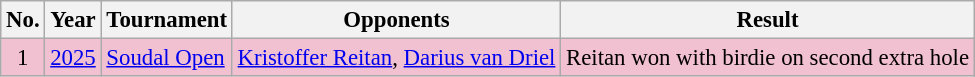<table class="wikitable" style="font-size:95%;">
<tr>
<th>No.</th>
<th>Year</th>
<th>Tournament</th>
<th>Opponents</th>
<th>Result</th>
</tr>
<tr style="background:#F2C1D1;">
<td align=center>1</td>
<td><a href='#'>2025</a></td>
<td><a href='#'>Soudal Open</a></td>
<td> <a href='#'>Kristoffer Reitan</a>,  <a href='#'>Darius van Driel</a></td>
<td>Reitan won with birdie on second extra hole</td>
</tr>
</table>
